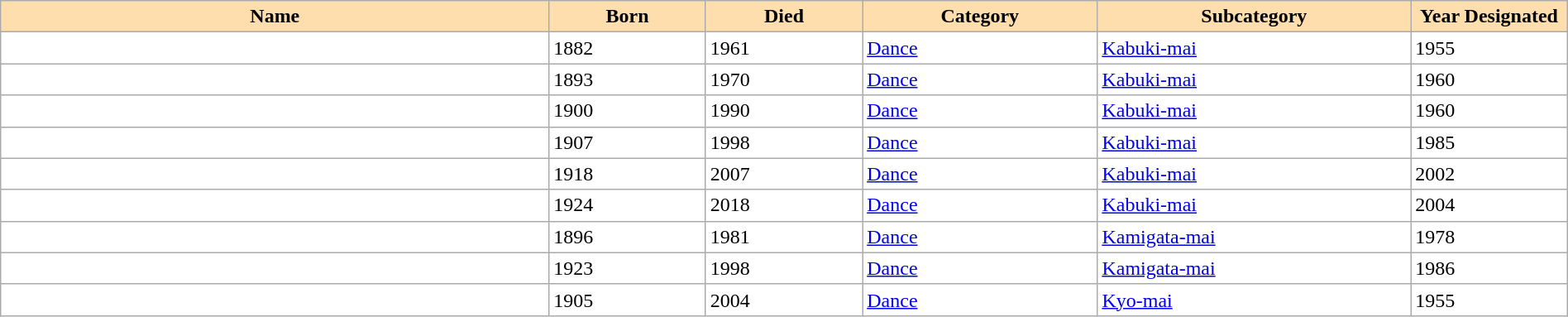<table class="wikitable sortable"  width="100%" style="background:#ffffff;">
<tr>
<th width="35%" align="left" style="background:#ffdead;">Name</th>
<th width="10%" align="left" style="background:#ffdead;">Born</th>
<th width="10%" align="left" style="background:#ffdead;">Died</th>
<th width="15%" align="left" style="background:#ffdead;">Category</th>
<th width="20%" align="left" style="background:#ffdead;">Subcategory</th>
<th width="10%" align="left" style="background:#ffdead;">Year Designated</th>
</tr>
<tr>
<td></td>
<td>1882</td>
<td>1961</td>
<td><a href='#'>Dance</a></td>
<td><a href='#'>Kabuki-mai</a></td>
<td>1955</td>
</tr>
<tr>
<td></td>
<td>1893</td>
<td>1970</td>
<td><a href='#'>Dance</a></td>
<td><a href='#'>Kabuki-mai</a></td>
<td>1960</td>
</tr>
<tr>
<td></td>
<td>1900</td>
<td>1990</td>
<td><a href='#'>Dance</a></td>
<td><a href='#'>Kabuki-mai</a></td>
<td>1960</td>
</tr>
<tr>
<td></td>
<td>1907</td>
<td>1998</td>
<td><a href='#'>Dance</a></td>
<td><a href='#'>Kabuki-mai</a></td>
<td>1985</td>
</tr>
<tr>
<td></td>
<td>1918</td>
<td>2007</td>
<td><a href='#'>Dance</a></td>
<td><a href='#'>Kabuki-mai</a></td>
<td>2002</td>
</tr>
<tr>
<td></td>
<td>1924</td>
<td>2018</td>
<td><a href='#'>Dance</a></td>
<td><a href='#'>Kabuki-mai</a></td>
<td>2004</td>
</tr>
<tr>
<td></td>
<td>1896</td>
<td>1981</td>
<td><a href='#'>Dance</a></td>
<td><a href='#'>Kamigata-mai</a></td>
<td>1978</td>
</tr>
<tr>
<td></td>
<td>1923</td>
<td>1998</td>
<td><a href='#'>Dance</a></td>
<td><a href='#'>Kamigata-mai</a></td>
<td>1986</td>
</tr>
<tr>
<td></td>
<td>1905</td>
<td>2004</td>
<td><a href='#'>Dance</a></td>
<td><a href='#'>Kyo-mai</a></td>
<td>1955</td>
</tr>
</table>
